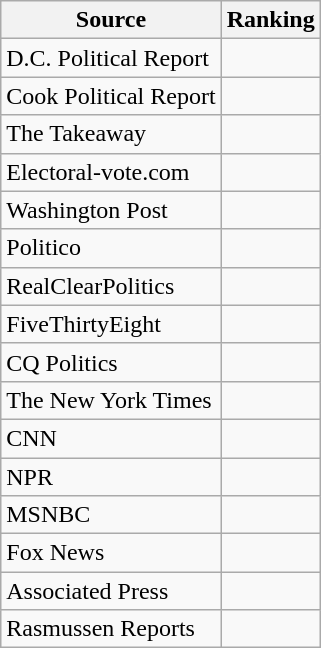<table class="wikitable">
<tr>
<th>Source</th>
<th>Ranking</th>
</tr>
<tr>
<td>D.C. Political Report</td>
<td></td>
</tr>
<tr>
<td>Cook Political Report</td>
<td></td>
</tr>
<tr>
<td>The Takeaway</td>
<td></td>
</tr>
<tr>
<td>Electoral-vote.com</td>
<td></td>
</tr>
<tr>
<td The Washington Post>Washington Post</td>
<td></td>
</tr>
<tr>
<td>Politico</td>
<td></td>
</tr>
<tr>
<td>RealClearPolitics</td>
<td></td>
</tr>
<tr>
<td>FiveThirtyEight</td>
<td></td>
</tr>
<tr>
<td>CQ Politics</td>
<td></td>
</tr>
<tr>
<td>The New York Times</td>
<td></td>
</tr>
<tr>
<td>CNN</td>
<td></td>
</tr>
<tr>
<td>NPR</td>
<td></td>
</tr>
<tr>
<td>MSNBC</td>
<td></td>
</tr>
<tr>
<td>Fox News</td>
<td></td>
</tr>
<tr>
<td>Associated Press</td>
<td></td>
</tr>
<tr>
<td>Rasmussen Reports</td>
<td></td>
</tr>
</table>
